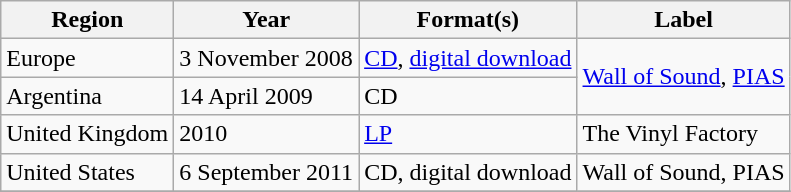<table class="wikitable">
<tr>
<th align="center">Region</th>
<th align="center">Year</th>
<th align="center">Format(s)</th>
<th align="center">Label</th>
</tr>
<tr>
<td align="left">Europe</td>
<td align="left">3 November 2008</td>
<td align="left"><a href='#'>CD</a>, <a href='#'>digital download</a></td>
<td align="left" rowspan="2"><a href='#'>Wall of Sound</a>, <a href='#'>PIAS</a></td>
</tr>
<tr>
<td align="left">Argentina</td>
<td align="left">14 April 2009</td>
<td align="left">CD</td>
</tr>
<tr>
<td align="left">United Kingdom</td>
<td align="left">2010</td>
<td align="left"><a href='#'>LP</a></td>
<td align="left">The Vinyl Factory</td>
</tr>
<tr>
<td align="left">United States</td>
<td align="left">6 September 2011</td>
<td align="left">CD, digital download</td>
<td align="left">Wall of Sound, PIAS</td>
</tr>
<tr>
</tr>
</table>
